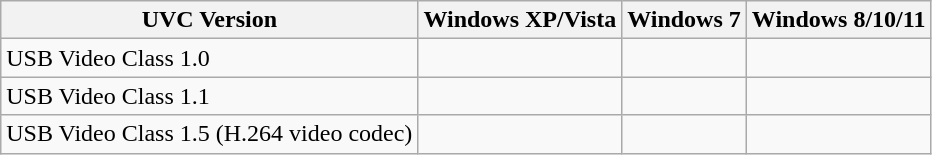<table class="wikitable">
<tr>
<th>UVC Version</th>
<th>Windows XP/Vista</th>
<th>Windows 7</th>
<th>Windows 8/10/11</th>
</tr>
<tr>
<td>USB Video Class 1.0</td>
<td></td>
<td></td>
<td></td>
</tr>
<tr>
<td>USB Video Class 1.1</td>
<td></td>
<td></td>
<td></td>
</tr>
<tr>
<td>USB Video Class 1.5 (H.264 video codec)</td>
<td></td>
<td></td>
<td></td>
</tr>
</table>
